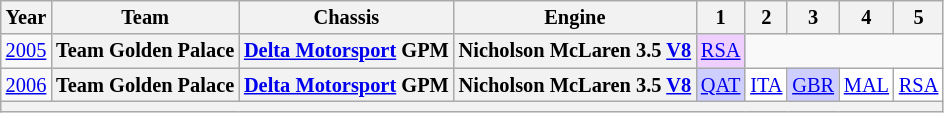<table class="wikitable" style="text-align:center; font-size:85%">
<tr>
<th>Year</th>
<th>Team</th>
<th>Chassis</th>
<th>Engine</th>
<th>1</th>
<th>2</th>
<th>3</th>
<th>4</th>
<th>5</th>
</tr>
<tr>
<td><a href='#'>2005</a></td>
<th nowrap>Team Golden Palace</th>
<th nowrap><a href='#'>Delta Motorsport</a> GPM</th>
<th nowrap>Nicholson McLaren 3.5 <a href='#'>V8</a></th>
<td style="background:#efcfff;"><a href='#'>RSA</a><br></td>
<td colspan=4></td>
</tr>
<tr>
<td><a href='#'>2006</a></td>
<th nowrap>Team Golden Palace</th>
<th nowrap><a href='#'>Delta Motorsport</a> GPM</th>
<th nowrap>Nicholson McLaren 3.5 <a href='#'>V8</a></th>
<td style="background:#cfcfff;"><a href='#'>QAT</a><br></td>
<td style="background:#ffffff;"><a href='#'>ITA</a><br></td>
<td style="background:#cfcfff;"><a href='#'>GBR</a><br></td>
<td style="background:#ffffff;"><a href='#'>MAL</a><br></td>
<td style="background:#ffffff;"><a href='#'>RSA</a><br></td>
</tr>
<tr>
<th colspan="9"></th>
</tr>
</table>
